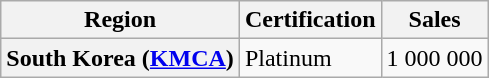<table class="wikitable plainrowheaders">
<tr>
<th scope="col">Region</th>
<th scope="col">Certification</th>
<th scope="col">Sales</th>
</tr>
<tr>
<th scope="row">South Korea (<a href='#'>KMCA</a>)</th>
<td>Platinum</td>
<td>1 000 000</td>
</tr>
</table>
